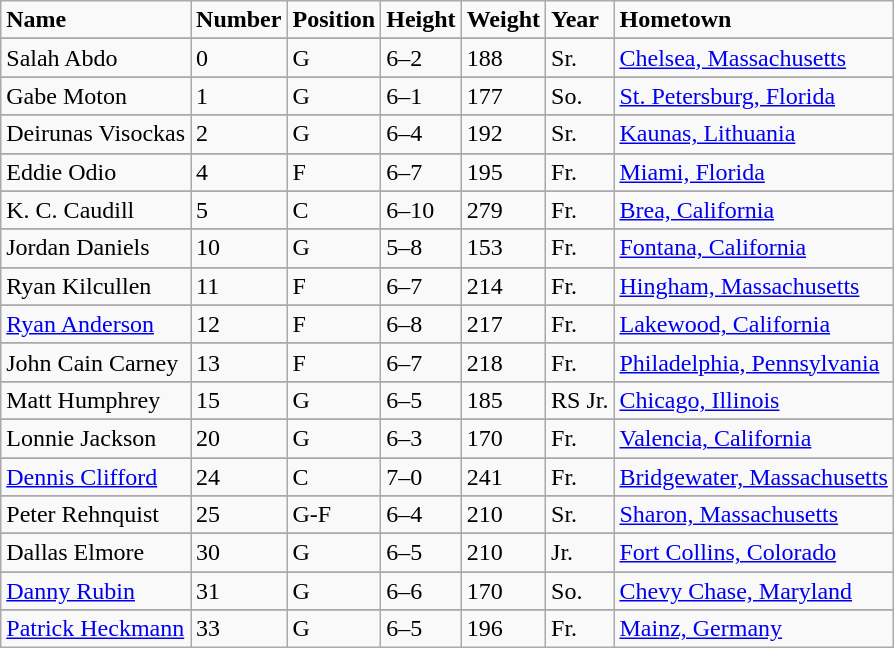<table class="wikitable">
<tr>
<td><strong>Name</strong></td>
<td><strong>Number</strong></td>
<td><strong>Position</strong></td>
<td><strong>Height</strong></td>
<td><strong>Weight</strong></td>
<td><strong>Year</strong></td>
<td><strong>Hometown</strong></td>
</tr>
<tr>
</tr>
<tr>
<td>Salah Abdo</td>
<td>0</td>
<td>G</td>
<td>6–2</td>
<td>188</td>
<td>Sr.</td>
<td><a href='#'>Chelsea, Massachusetts</a></td>
</tr>
<tr>
</tr>
<tr>
<td>Gabe Moton</td>
<td>1</td>
<td>G</td>
<td>6–1</td>
<td>177</td>
<td>So.</td>
<td><a href='#'>St. Petersburg, Florida</a></td>
</tr>
<tr>
</tr>
<tr>
<td>Deirunas Visockas</td>
<td>2</td>
<td>G</td>
<td>6–4</td>
<td>192</td>
<td>Sr.</td>
<td><a href='#'>Kaunas, Lithuania</a></td>
</tr>
<tr>
</tr>
<tr>
<td>Eddie Odio</td>
<td>4</td>
<td>F</td>
<td>6–7</td>
<td>195</td>
<td>Fr.</td>
<td><a href='#'>Miami, Florida</a></td>
</tr>
<tr>
</tr>
<tr>
<td>K. C. Caudill</td>
<td>5</td>
<td>C</td>
<td>6–10</td>
<td>279</td>
<td>Fr.</td>
<td><a href='#'>Brea, California</a></td>
</tr>
<tr>
</tr>
<tr>
<td>Jordan Daniels</td>
<td>10</td>
<td>G</td>
<td>5–8</td>
<td>153</td>
<td>Fr.</td>
<td><a href='#'>Fontana, California</a></td>
</tr>
<tr>
</tr>
<tr>
<td>Ryan Kilcullen</td>
<td>11</td>
<td>F</td>
<td>6–7</td>
<td>214</td>
<td>Fr.</td>
<td><a href='#'>Hingham, Massachusetts</a></td>
</tr>
<tr>
</tr>
<tr>
<td><a href='#'>Ryan Anderson</a></td>
<td>12</td>
<td>F</td>
<td>6–8</td>
<td>217</td>
<td>Fr.</td>
<td><a href='#'>Lakewood, California</a></td>
</tr>
<tr>
</tr>
<tr>
<td>John Cain Carney</td>
<td>13</td>
<td>F</td>
<td>6–7</td>
<td>218</td>
<td>Fr.</td>
<td><a href='#'>Philadelphia, Pennsylvania</a></td>
</tr>
<tr>
</tr>
<tr>
<td>Matt Humphrey</td>
<td>15</td>
<td>G</td>
<td>6–5</td>
<td>185</td>
<td>RS Jr.</td>
<td><a href='#'>Chicago, Illinois</a></td>
</tr>
<tr>
</tr>
<tr>
<td>Lonnie Jackson</td>
<td>20</td>
<td>G</td>
<td>6–3</td>
<td>170</td>
<td>Fr.</td>
<td><a href='#'>Valencia, California</a></td>
</tr>
<tr>
</tr>
<tr>
<td><a href='#'>Dennis Clifford</a></td>
<td>24</td>
<td>C</td>
<td>7–0</td>
<td>241</td>
<td>Fr.</td>
<td><a href='#'>Bridgewater, Massachusetts</a></td>
</tr>
<tr>
</tr>
<tr>
<td>Peter Rehnquist</td>
<td>25</td>
<td>G-F</td>
<td>6–4</td>
<td>210</td>
<td>Sr.</td>
<td><a href='#'>Sharon, Massachusetts</a></td>
</tr>
<tr>
</tr>
<tr>
<td>Dallas Elmore</td>
<td>30</td>
<td>G</td>
<td>6–5</td>
<td>210</td>
<td>Jr.</td>
<td><a href='#'>Fort Collins, Colorado</a></td>
</tr>
<tr>
</tr>
<tr>
<td><a href='#'>Danny Rubin</a></td>
<td>31</td>
<td>G</td>
<td>6–6</td>
<td>170</td>
<td>So.</td>
<td><a href='#'>Chevy Chase, Maryland</a></td>
</tr>
<tr>
</tr>
<tr>
<td><a href='#'>Patrick Heckmann</a></td>
<td>33</td>
<td>G</td>
<td>6–5</td>
<td>196</td>
<td>Fr.</td>
<td><a href='#'>Mainz, Germany</a></td>
</tr>
</table>
